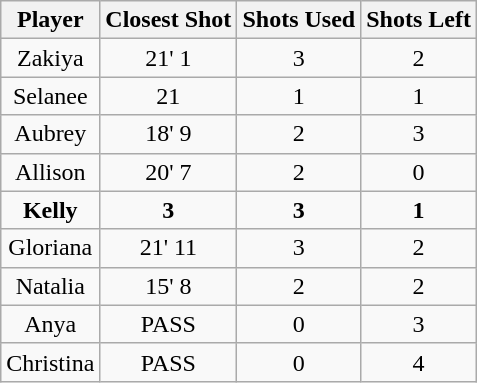<table class="wikitable" style="text-align:center;">
<tr>
<th>Player</th>
<th>Closest Shot</th>
<th>Shots Used</th>
<th>Shots Left</th>
</tr>
<tr>
<td>Zakiya</td>
<td>21' 1</td>
<td>3</td>
<td>2</td>
</tr>
<tr>
<td>Selanee</td>
<td>21</td>
<td>1</td>
<td>1</td>
</tr>
<tr>
<td>Aubrey</td>
<td>18' 9</td>
<td>2</td>
<td>3</td>
</tr>
<tr>
<td>Allison</td>
<td>20' 7</td>
<td>2</td>
<td>0</td>
</tr>
<tr>
<td><strong>Kelly</strong></td>
<td><strong>3</strong></td>
<td><strong>3</strong></td>
<td><strong>1</strong></td>
</tr>
<tr>
<td>Gloriana</td>
<td>21' 11</td>
<td>3</td>
<td>2</td>
</tr>
<tr>
<td>Natalia</td>
<td>15' 8</td>
<td>2</td>
<td>2</td>
</tr>
<tr>
<td>Anya</td>
<td>PASS</td>
<td>0</td>
<td>3</td>
</tr>
<tr>
<td>Christina</td>
<td>PASS</td>
<td>0</td>
<td>4</td>
</tr>
</table>
